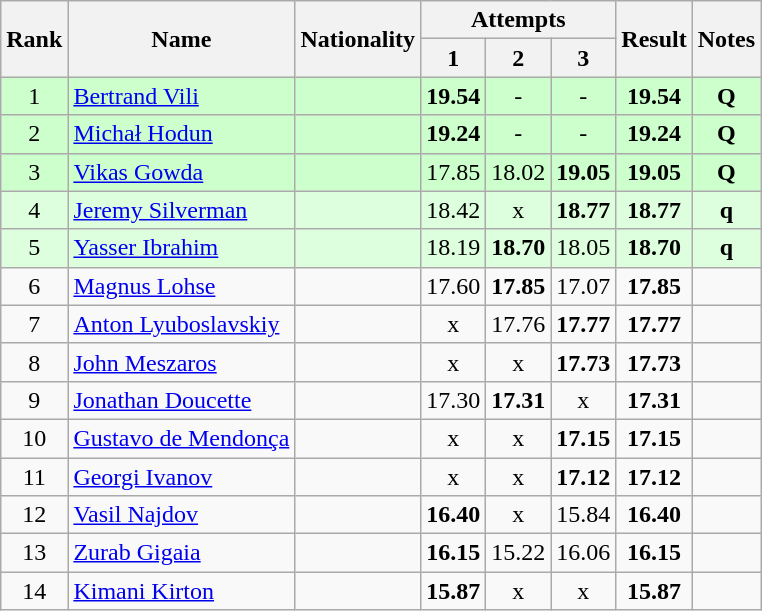<table class="wikitable sortable" style="text-align:center">
<tr>
<th rowspan=2>Rank</th>
<th rowspan=2>Name</th>
<th rowspan=2>Nationality</th>
<th colspan=3>Attempts</th>
<th rowspan=2>Result</th>
<th rowspan=2>Notes</th>
</tr>
<tr>
<th>1</th>
<th>2</th>
<th>3</th>
</tr>
<tr bgcolor=ccffcc>
<td>1</td>
<td align=left><a href='#'>Bertrand Vili</a></td>
<td align=left></td>
<td><strong>19.54</strong></td>
<td>-</td>
<td>-</td>
<td><strong>19.54</strong></td>
<td><strong>Q</strong></td>
</tr>
<tr bgcolor=ccffcc>
<td>2</td>
<td align=left><a href='#'>Michał Hodun</a></td>
<td align=left></td>
<td><strong>19.24</strong></td>
<td>-</td>
<td>-</td>
<td><strong>19.24</strong></td>
<td><strong>Q</strong></td>
</tr>
<tr bgcolor=ccffcc>
<td>3</td>
<td align=left><a href='#'>Vikas Gowda</a></td>
<td align=left></td>
<td>17.85</td>
<td>18.02</td>
<td><strong>19.05</strong></td>
<td><strong>19.05</strong></td>
<td><strong>Q</strong></td>
</tr>
<tr bgcolor=ddffdd>
<td>4</td>
<td align=left><a href='#'>Jeremy Silverman</a></td>
<td align=left></td>
<td>18.42</td>
<td>x</td>
<td><strong>18.77</strong></td>
<td><strong>18.77</strong></td>
<td><strong>q</strong></td>
</tr>
<tr bgcolor=ddffdd>
<td>5</td>
<td align=left><a href='#'>Yasser Ibrahim</a></td>
<td align=left></td>
<td>18.19</td>
<td><strong>18.70</strong></td>
<td>18.05</td>
<td><strong>18.70</strong></td>
<td><strong>q</strong></td>
</tr>
<tr>
<td>6</td>
<td align=left><a href='#'>Magnus Lohse</a></td>
<td align=left></td>
<td>17.60</td>
<td><strong>17.85</strong></td>
<td>17.07</td>
<td><strong>17.85</strong></td>
<td></td>
</tr>
<tr>
<td>7</td>
<td align=left><a href='#'>Anton Lyuboslavskiy</a></td>
<td align=left></td>
<td>x</td>
<td>17.76</td>
<td><strong>17.77</strong></td>
<td><strong>17.77</strong></td>
<td></td>
</tr>
<tr>
<td>8</td>
<td align=left><a href='#'>John Meszaros</a></td>
<td align=left></td>
<td>x</td>
<td>x</td>
<td><strong>17.73</strong></td>
<td><strong>17.73</strong></td>
<td></td>
</tr>
<tr>
<td>9</td>
<td align=left><a href='#'>Jonathan Doucette</a></td>
<td align=left></td>
<td>17.30</td>
<td><strong>17.31</strong></td>
<td>x</td>
<td><strong>17.31</strong></td>
<td></td>
</tr>
<tr>
<td>10</td>
<td align=left><a href='#'>Gustavo de Mendonça</a></td>
<td align=left></td>
<td>x</td>
<td>x</td>
<td><strong>17.15</strong></td>
<td><strong>17.15</strong></td>
<td></td>
</tr>
<tr>
<td>11</td>
<td align=left><a href='#'>Georgi Ivanov</a></td>
<td align=left></td>
<td>x</td>
<td>x</td>
<td><strong>17.12</strong></td>
<td><strong>17.12</strong></td>
<td></td>
</tr>
<tr>
<td>12</td>
<td align=left><a href='#'>Vasil Najdov</a></td>
<td align=left></td>
<td><strong>16.40</strong></td>
<td>x</td>
<td>15.84</td>
<td><strong>16.40</strong></td>
<td></td>
</tr>
<tr>
<td>13</td>
<td align=left><a href='#'>Zurab Gigaia</a></td>
<td align=left></td>
<td><strong>16.15</strong></td>
<td>15.22</td>
<td>16.06</td>
<td><strong>16.15</strong></td>
<td></td>
</tr>
<tr>
<td>14</td>
<td align=left><a href='#'>Kimani Kirton</a></td>
<td align=left></td>
<td><strong>15.87</strong></td>
<td>x</td>
<td>x</td>
<td><strong>15.87</strong></td>
<td></td>
</tr>
</table>
